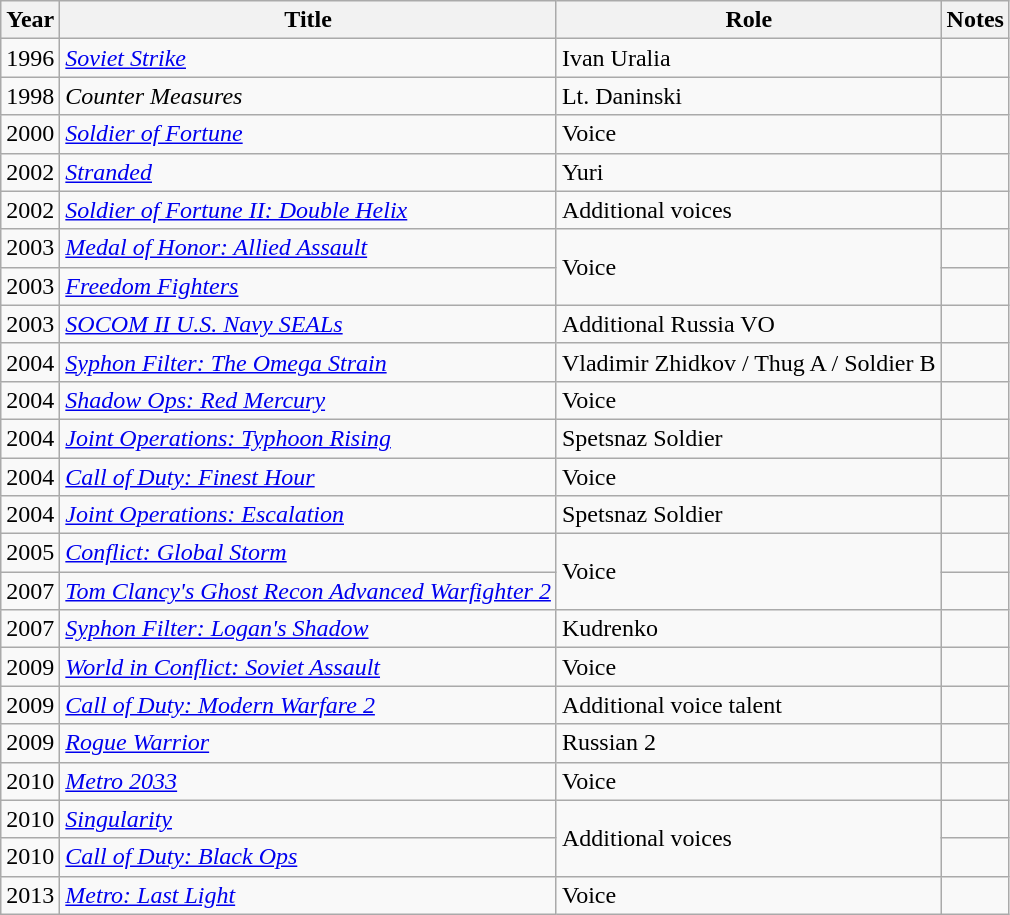<table class="wikitable sortable">
<tr>
<th>Year</th>
<th>Title</th>
<th>Role</th>
<th>Notes</th>
</tr>
<tr>
<td>1996</td>
<td><em><a href='#'>Soviet Strike</a></em></td>
<td>Ivan Uralia</td>
<td></td>
</tr>
<tr>
<td>1998</td>
<td><em>Counter Measures</em></td>
<td>Lt. Daninski</td>
<td></td>
</tr>
<tr>
<td>2000</td>
<td><a href='#'><em>Soldier of Fortune</em></a></td>
<td>Voice</td>
<td></td>
</tr>
<tr>
<td>2002</td>
<td><a href='#'><em>Stranded</em></a></td>
<td>Yuri</td>
<td></td>
</tr>
<tr>
<td>2002</td>
<td><em><a href='#'>Soldier of Fortune II: Double Helix</a></em></td>
<td>Additional voices</td>
<td></td>
</tr>
<tr>
<td>2003</td>
<td><em><a href='#'>Medal of Honor: Allied Assault</a></em></td>
<td rowspan="2">Voice</td>
<td></td>
</tr>
<tr>
<td>2003</td>
<td><a href='#'><em>Freedom Fighters</em></a></td>
<td></td>
</tr>
<tr>
<td>2003</td>
<td><em><a href='#'>SOCOM II U.S. Navy SEALs</a></em></td>
<td>Additional Russia VO</td>
<td></td>
</tr>
<tr>
<td>2004</td>
<td><em><a href='#'>Syphon Filter: The Omega Strain</a></em></td>
<td>Vladimir Zhidkov / Thug A / Soldier B</td>
<td></td>
</tr>
<tr>
<td>2004</td>
<td><em><a href='#'>Shadow Ops: Red Mercury</a></em></td>
<td>Voice</td>
<td></td>
</tr>
<tr>
<td>2004</td>
<td><em><a href='#'>Joint Operations: Typhoon Rising</a></em></td>
<td>Spetsnaz Soldier</td>
<td></td>
</tr>
<tr>
<td>2004</td>
<td><em><a href='#'>Call of Duty: Finest Hour</a></em></td>
<td>Voice</td>
<td></td>
</tr>
<tr>
<td>2004</td>
<td><em><a href='#'>Joint Operations: Escalation</a></em></td>
<td>Spetsnaz Soldier</td>
<td></td>
</tr>
<tr>
<td>2005</td>
<td><em><a href='#'>Conflict: Global Storm</a></em></td>
<td rowspan="2">Voice</td>
<td></td>
</tr>
<tr>
<td>2007</td>
<td><em><a href='#'>Tom Clancy's Ghost Recon Advanced Warfighter 2</a></em></td>
<td></td>
</tr>
<tr>
<td>2007</td>
<td><em><a href='#'>Syphon Filter: Logan's Shadow</a></em></td>
<td>Kudrenko</td>
<td></td>
</tr>
<tr>
<td>2009</td>
<td><em><a href='#'>World in Conflict: Soviet Assault</a></em></td>
<td>Voice</td>
<td></td>
</tr>
<tr>
<td>2009</td>
<td><em><a href='#'>Call of Duty: Modern Warfare 2</a></em></td>
<td>Additional voice talent</td>
<td></td>
</tr>
<tr>
<td>2009</td>
<td><a href='#'><em>Rogue Warrior</em></a></td>
<td>Russian 2</td>
<td></td>
</tr>
<tr>
<td>2010</td>
<td><a href='#'><em>Metro 2033</em></a></td>
<td>Voice</td>
<td></td>
</tr>
<tr>
<td>2010</td>
<td><a href='#'><em>Singularity</em></a></td>
<td rowspan="2">Additional voices</td>
<td></td>
</tr>
<tr>
<td>2010</td>
<td><em><a href='#'>Call of Duty: Black Ops</a></em></td>
<td></td>
</tr>
<tr>
<td>2013</td>
<td><em><a href='#'>Metro: Last Light</a></em></td>
<td>Voice</td>
<td></td>
</tr>
</table>
